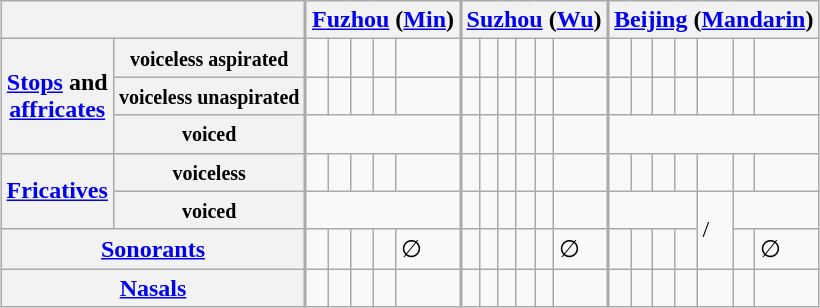<table class="wikitable" style="margin:1em auto 1em auto">
<tr>
<th colspan="2"></th>
<th rowspan="8" style="padding: 0px"></th>
<th scope="colgroup" colspan="5"><a href='#'>Fuzhou</a> (<a href='#'>Min</a>)</th>
<th rowspan="8" style="padding: 0px"></th>
<th scope="colgroup" colspan="6"><a href='#'>Suzhou</a> (<a href='#'>Wu</a>)</th>
<th rowspan="8" style="padding: 0px"></th>
<th scope="colgroup" colspan="7"><a href='#'>Beijing</a> (<a href='#'>Mandarin</a>)</th>
</tr>
<tr>
<th scope="rowgroup" rowspan="3"><a href='#'>Stops</a> and<br><a href='#'>affricates</a></th>
<th scope="row"><small>voiceless aspirated</small></th>
<td></td>
<td></td>
<td></td>
<td></td>
<td></td>
<td></td>
<td></td>
<td></td>
<td></td>
<td></td>
<td></td>
<td></td>
<td></td>
<td></td>
<td></td>
<td></td>
<td></td>
<td></td>
</tr>
<tr>
<th scope="row"><small>voiceless unaspirated</small></th>
<td></td>
<td></td>
<td></td>
<td></td>
<td></td>
<td></td>
<td></td>
<td></td>
<td></td>
<td></td>
<td></td>
<td></td>
<td></td>
<td></td>
<td></td>
<td></td>
<td></td>
<td></td>
</tr>
<tr>
<th scope="row"><small>voiced</small></th>
<td colspan="5"></td>
<td></td>
<td></td>
<td></td>
<td></td>
<td></td>
<td></td>
<td colspan="7"></td>
</tr>
<tr>
<th scope="rowgroup" rowspan="2"><a href='#'>Fricatives</a></th>
<th scope="row"><small>voiceless</small></th>
<td></td>
<td></td>
<td></td>
<td></td>
<td></td>
<td></td>
<td></td>
<td></td>
<td></td>
<td></td>
<td></td>
<td></td>
<td></td>
<td></td>
<td></td>
<td></td>
<td></td>
<td></td>
</tr>
<tr>
<th scope="row"><small>voiced</small></th>
<td colspan="5"></td>
<td></td>
<td></td>
<td></td>
<td></td>
<td></td>
<td></td>
<td colspan="4"></td>
<td rowspan="2">/</td>
<td colspan="2"></td>
</tr>
<tr>
<th scope="rowgroup" colspan="2"><a href='#'>Sonorants</a></th>
<td></td>
<td></td>
<td></td>
<td></td>
<td>∅</td>
<td></td>
<td></td>
<td></td>
<td></td>
<td></td>
<td>∅</td>
<td></td>
<td></td>
<td></td>
<td></td>
<td></td>
<td>∅</td>
</tr>
<tr>
<th scope="rowgroup" colspan="2"><a href='#'>Nasals</a></th>
<td></td>
<td></td>
<td></td>
<td></td>
<td></td>
<td></td>
<td></td>
<td></td>
<td></td>
<td></td>
<td></td>
<td></td>
<td></td>
<td></td>
<td></td>
<td></td>
<td></td>
<td></td>
</tr>
</table>
